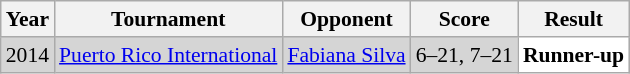<table class="sortable wikitable" style="font-size: 90%;">
<tr>
<th>Year</th>
<th>Tournament</th>
<th>Opponent</th>
<th>Score</th>
<th>Result</th>
</tr>
<tr style="background:#D5D5D5">
<td align="center">2014</td>
<td align="left"><a href='#'>Puerto Rico International</a></td>
<td align="left"> <a href='#'>Fabiana Silva</a></td>
<td align="left">6–21, 7–21</td>
<td style="text-align:left; background:white"> <strong>Runner-up</strong></td>
</tr>
</table>
